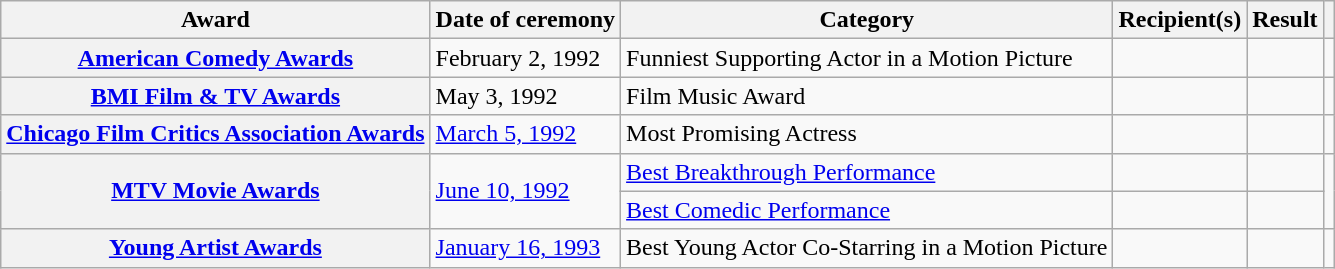<table class="wikitable plainrowheaders sortable">
<tr>
<th scope="col">Award</th>
<th scope="col">Date of ceremony</th>
<th scope="col">Category</th>
<th scope="col">Recipient(s)</th>
<th scope="col">Result</th>
<th scope="col" class="unsortable"></th>
</tr>
<tr>
<th scope="row"><a href='#'>American Comedy Awards</a></th>
<td>February 2, 1992</td>
<td>Funniest Supporting Actor in a Motion Picture</td>
<td></td>
<td></td>
<td style="text-align:center;"></td>
</tr>
<tr>
<th scope="row"><a href='#'>BMI Film & TV Awards</a></th>
<td>May 3, 1992</td>
<td>Film Music Award</td>
<td></td>
<td></td>
<td style="text-align:center;"></td>
</tr>
<tr>
<th scope="row"><a href='#'>Chicago Film Critics Association Awards</a></th>
<td><a href='#'>March 5, 1992</a></td>
<td>Most Promising Actress</td>
<td></td>
<td></td>
<td style="text-align:center;"></td>
</tr>
<tr>
<th scope="row" rowspan=2><a href='#'>MTV Movie Awards</a></th>
<td rowspan=2><a href='#'>June 10, 1992</a></td>
<td><a href='#'>Best Breakthrough Performance</a></td>
<td></td>
<td></td>
<td style="text-align:center;" rowspan=2></td>
</tr>
<tr>
<td><a href='#'>Best Comedic Performance</a></td>
<td></td>
<td></td>
</tr>
<tr>
<th scope="row"><a href='#'>Young Artist Awards</a></th>
<td><a href='#'>January 16, 1993</a></td>
<td>Best Young Actor Co-Starring in a Motion Picture</td>
<td></td>
<td></td>
<td style="text-align:center;"></td>
</tr>
</table>
